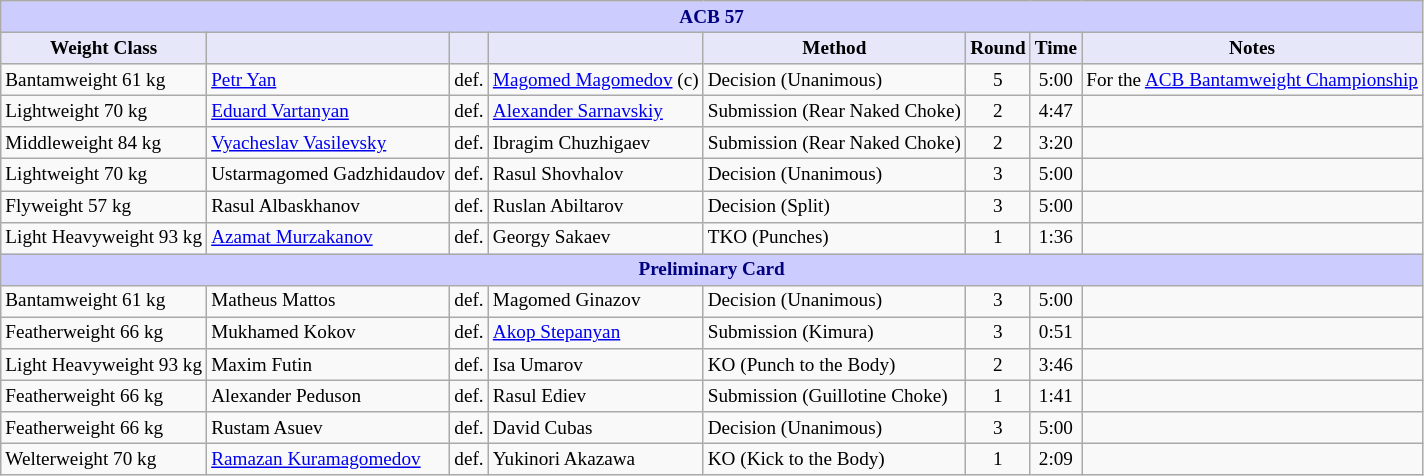<table class="wikitable" style="font-size: 80%;">
<tr>
<th colspan="8" style="background-color: #ccf; color: #000080; text-align: center;"><strong>ACB 57</strong></th>
</tr>
<tr>
<th colspan="1" style="background-color: #E6E8FA; color: #000000; text-align: center;">Weight Class</th>
<th colspan="1" style="background-color: #E6E8FA; color: #000000; text-align: center;"></th>
<th colspan="1" style="background-color: #E6E8FA; color: #000000; text-align: center;"></th>
<th colspan="1" style="background-color: #E6E8FA; color: #000000; text-align: center;"></th>
<th colspan="1" style="background-color: #E6E8FA; color: #000000; text-align: center;">Method</th>
<th colspan="1" style="background-color: #E6E8FA; color: #000000; text-align: center;">Round</th>
<th colspan="1" style="background-color: #E6E8FA; color: #000000; text-align: center;">Time</th>
<th colspan="1" style="background-color: #E6E8FA; color: #000000; text-align: center;">Notes</th>
</tr>
<tr>
<td>Bantamweight 61 kg</td>
<td> <a href='#'>Petr Yan</a></td>
<td>def.</td>
<td> <a href='#'>Magomed Magomedov</a> (c)</td>
<td>Decision (Unanimous)</td>
<td align=center>5</td>
<td align=center>5:00</td>
<td>For the <a href='#'>ACB Bantamweight Championship</a></td>
</tr>
<tr>
<td>Lightweight 70 kg</td>
<td> <a href='#'>Eduard Vartanyan</a></td>
<td>def.</td>
<td> <a href='#'>Alexander Sarnavskiy</a></td>
<td>Submission (Rear Naked Choke)</td>
<td align=center>2</td>
<td align=center>4:47</td>
<td></td>
</tr>
<tr>
<td>Middleweight 84 kg</td>
<td> <a href='#'>Vyacheslav Vasilevsky</a></td>
<td>def.</td>
<td>  Ibragim Chuzhigaev</td>
<td>Submission (Rear Naked Choke)</td>
<td align=center>2</td>
<td align=center>3:20</td>
<td></td>
</tr>
<tr>
<td>Lightweight 70 kg</td>
<td> Ustarmagomed Gadzhidaudov</td>
<td>def.</td>
<td> Rasul Shovhalov</td>
<td>Decision (Unanimous)</td>
<td align=center>3</td>
<td align=center>5:00</td>
<td></td>
</tr>
<tr>
<td>Flyweight 57 kg</td>
<td> Rasul Albaskhanov</td>
<td>def.</td>
<td> Ruslan Abiltarov</td>
<td>Decision (Split)</td>
<td align=center>3</td>
<td align=center>5:00</td>
<td></td>
</tr>
<tr>
<td>Light Heavyweight 93 kg</td>
<td> <a href='#'>Azamat Murzakanov</a></td>
<td>def.</td>
<td> Georgy Sakaev</td>
<td>TKO (Punches)</td>
<td align=center>1</td>
<td align=center>1:36</td>
<td></td>
</tr>
<tr>
<th colspan="8" style="background-color: #ccf; color: #000080; text-align: center;"><strong>Preliminary Card</strong></th>
</tr>
<tr>
<td>Bantamweight 61 kg</td>
<td> Matheus Mattos</td>
<td>def.</td>
<td> Magomed Ginazov</td>
<td>Decision (Unanimous)</td>
<td align=center>3</td>
<td align=center>5:00</td>
<td></td>
</tr>
<tr>
<td>Featherweight 66 kg</td>
<td> Mukhamed Kokov</td>
<td>def.</td>
<td> <a href='#'>Akop Stepanyan</a></td>
<td>Submission (Kimura)</td>
<td align=center>3</td>
<td align=center>0:51</td>
<td></td>
</tr>
<tr>
<td>Light Heavyweight 93 kg</td>
<td> Maxim Futin</td>
<td>def.</td>
<td> Isa Umarov</td>
<td>KO (Punch to the Body)</td>
<td align=center>2</td>
<td align=center>3:46</td>
<td></td>
</tr>
<tr>
<td>Featherweight 66 kg</td>
<td> Alexander Peduson</td>
<td>def.</td>
<td> Rasul Ediev</td>
<td>Submission (Guillotine Choke)</td>
<td align=center>1</td>
<td align=center>1:41</td>
<td></td>
</tr>
<tr>
<td>Featherweight 66 kg</td>
<td> Rustam Asuev</td>
<td>def.</td>
<td> David Cubas</td>
<td>Decision (Unanimous)</td>
<td align=center>3</td>
<td align=center>5:00</td>
<td></td>
</tr>
<tr>
<td>Welterweight 70 kg</td>
<td> <a href='#'>Ramazan Kuramagomedov</a></td>
<td>def.</td>
<td> Yukinori Akazawa</td>
<td>KO (Kick to the Body)</td>
<td align=center>1</td>
<td align=center>2:09</td>
<td></td>
</tr>
</table>
